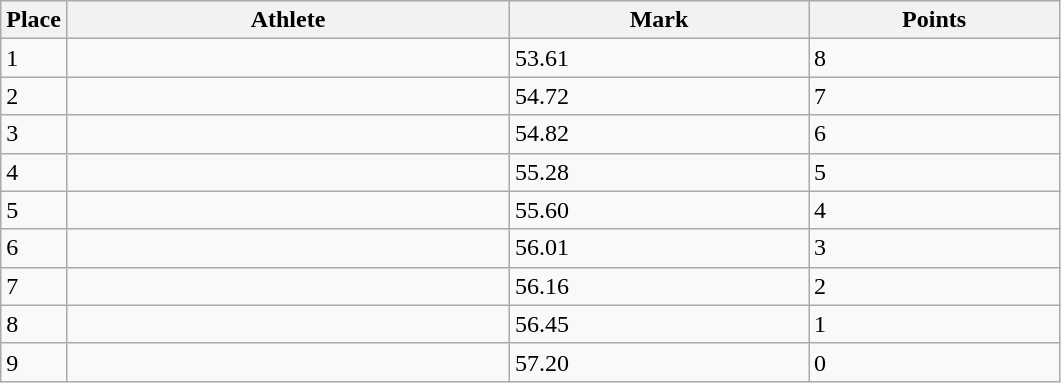<table class=wikitable>
<tr>
<th>Place</th>
<th style="width:18em">Athlete</th>
<th style="width:12em">Mark</th>
<th style="width:10em">Points</th>
</tr>
<tr>
<td>1</td>
<td></td>
<td>53.61  </td>
<td>8</td>
</tr>
<tr>
<td>2</td>
<td></td>
<td>54.72</td>
<td>7</td>
</tr>
<tr>
<td>3</td>
<td></td>
<td>54.82</td>
<td>6</td>
</tr>
<tr>
<td>4</td>
<td></td>
<td>55.28</td>
<td>5</td>
</tr>
<tr>
<td>5</td>
<td></td>
<td>55.60</td>
<td>4</td>
</tr>
<tr>
<td>6</td>
<td></td>
<td>56.01</td>
<td>3</td>
</tr>
<tr>
<td>7</td>
<td></td>
<td>56.16</td>
<td>2</td>
</tr>
<tr>
<td>8</td>
<td></td>
<td>56.45</td>
<td>1</td>
</tr>
<tr>
<td>9</td>
<td></td>
<td>57.20</td>
<td>0</td>
</tr>
</table>
